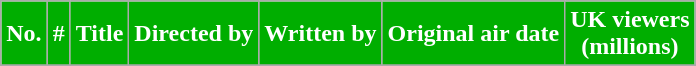<table class="wikitable plainrowheaders">
<tr style="color:white">
<th style="background: #00AE00;">No.</th>
<th style="background: #00AE00;">#</th>
<th style="background: #00AE00;">Title</th>
<th style="background: #00AE00;">Directed by</th>
<th style="background: #00AE00;">Written by</th>
<th style="background: #00AE00;">Original air date</th>
<th style="background: #00AE00;">UK viewers<br>(millions)</th>
</tr>
<tr>
</tr>
</table>
